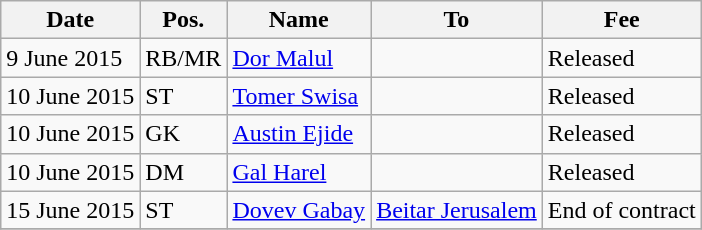<table class="wikitable">
<tr>
<th>Date</th>
<th>Pos.</th>
<th>Name</th>
<th>To</th>
<th>Fee</th>
</tr>
<tr>
<td>9 June 2015</td>
<td>RB/MR</td>
<td> <a href='#'>Dor Malul</a></td>
<td></td>
<td>Released</td>
</tr>
<tr>
<td>10 June 2015</td>
<td>ST</td>
<td> <a href='#'>Tomer Swisa</a></td>
<td></td>
<td>Released</td>
</tr>
<tr>
<td>10 June 2015</td>
<td>GK</td>
<td> <a href='#'>Austin Ejide</a></td>
<td></td>
<td>Released</td>
</tr>
<tr>
<td>10 June 2015</td>
<td>DM</td>
<td> <a href='#'>Gal Harel</a></td>
<td></td>
<td>Released</td>
</tr>
<tr>
<td>15 June 2015</td>
<td>ST</td>
<td> <a href='#'>Dovev Gabay</a></td>
<td> <a href='#'>Beitar Jerusalem</a></td>
<td>End of contract</td>
</tr>
<tr>
</tr>
</table>
